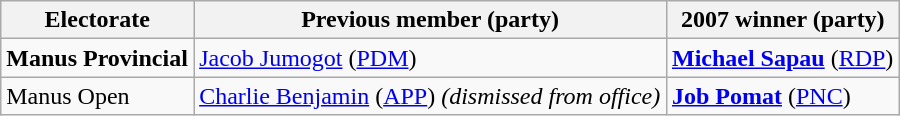<table class="wikitable" style="text-align: left;" width="600">
<tr>
<th>Electorate</th>
<th>Previous member (party)</th>
<th>2007 winner (party)</th>
</tr>
<tr>
<td><strong>Manus Provincial</strong></td>
<td><a href='#'>Jacob Jumogot</a> (<a href='#'>PDM</a>)</td>
<td><strong><a href='#'>Michael Sapau</a></strong> (<a href='#'>RDP</a>) </td>
</tr>
<tr>
<td>Manus Open</td>
<td><a href='#'>Charlie Benjamin</a> (<a href='#'>APP</a>) <em>(dismissed from office)</em> </td>
<td><strong><a href='#'>Job Pomat</a></strong> (<a href='#'>PNC</a>) </td>
</tr>
</table>
